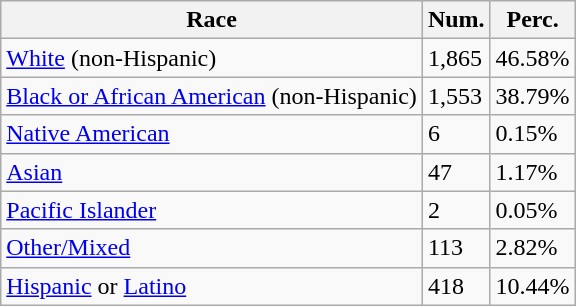<table class="wikitable">
<tr>
<th>Race</th>
<th>Num.</th>
<th>Perc.</th>
</tr>
<tr>
<td><a href='#'>White</a> (non-Hispanic)</td>
<td>1,865</td>
<td>46.58%</td>
</tr>
<tr>
<td><a href='#'>Black or African American</a> (non-Hispanic)</td>
<td>1,553</td>
<td>38.79%</td>
</tr>
<tr>
<td><a href='#'>Native American</a></td>
<td>6</td>
<td>0.15%</td>
</tr>
<tr>
<td><a href='#'>Asian</a></td>
<td>47</td>
<td>1.17%</td>
</tr>
<tr>
<td><a href='#'>Pacific Islander</a></td>
<td>2</td>
<td>0.05%</td>
</tr>
<tr>
<td><a href='#'>Other/Mixed</a></td>
<td>113</td>
<td>2.82%</td>
</tr>
<tr>
<td><a href='#'>Hispanic</a> or <a href='#'>Latino</a></td>
<td>418</td>
<td>10.44%</td>
</tr>
</table>
